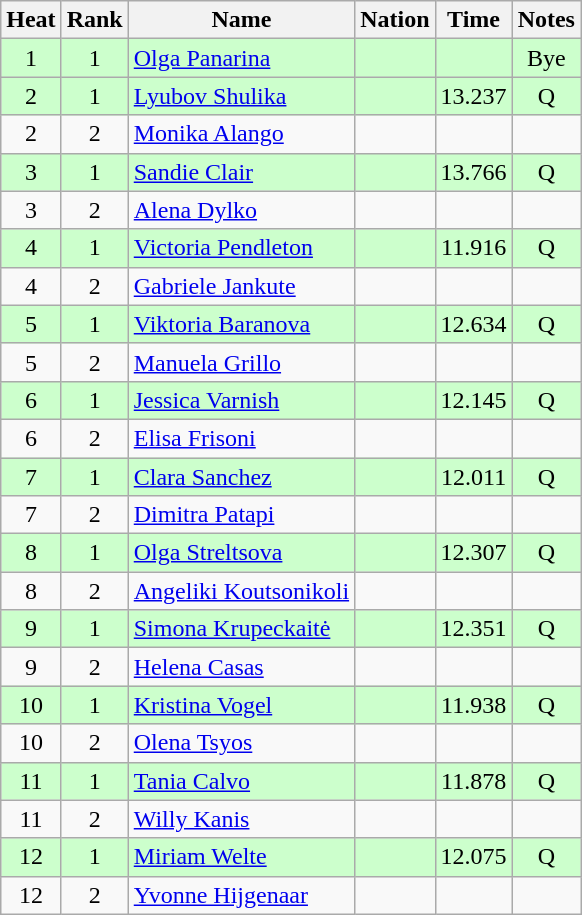<table class="wikitable sortable" style="text-align:center">
<tr>
<th>Heat</th>
<th>Rank</th>
<th>Name</th>
<th>Nation</th>
<th>Time</th>
<th>Notes</th>
</tr>
<tr style="background: #ccffcc;">
<td>1</td>
<td>1</td>
<td align=left><a href='#'>Olga Panarina</a></td>
<td align=left></td>
<td></td>
<td>Bye</td>
</tr>
<tr style="background: #ccffcc;">
<td>2</td>
<td>1</td>
<td align=left><a href='#'>Lyubov Shulika</a></td>
<td align=left></td>
<td>13.237</td>
<td>Q</td>
</tr>
<tr>
<td>2</td>
<td>2</td>
<td align=left><a href='#'>Monika Alango</a></td>
<td align=left></td>
<td></td>
<td></td>
</tr>
<tr style="background: #ccffcc;">
<td>3</td>
<td>1</td>
<td align=left><a href='#'>Sandie Clair</a></td>
<td align=left></td>
<td>13.766</td>
<td>Q</td>
</tr>
<tr>
<td>3</td>
<td>2</td>
<td align=left><a href='#'>Alena Dylko</a></td>
<td align=left></td>
<td></td>
<td></td>
</tr>
<tr style="background: #ccffcc;">
<td>4</td>
<td>1</td>
<td align=left><a href='#'>Victoria Pendleton</a></td>
<td align=left></td>
<td>11.916</td>
<td>Q</td>
</tr>
<tr>
<td>4</td>
<td>2</td>
<td align=left><a href='#'>Gabriele Jankute</a></td>
<td align=left></td>
<td></td>
<td></td>
</tr>
<tr style="background: #ccffcc;">
<td>5</td>
<td>1</td>
<td align=left><a href='#'>Viktoria Baranova</a></td>
<td align=left></td>
<td>12.634</td>
<td>Q</td>
</tr>
<tr>
<td>5</td>
<td>2</td>
<td align=left><a href='#'>Manuela Grillo</a></td>
<td align=left></td>
<td></td>
<td></td>
</tr>
<tr style="background: #ccffcc;">
<td>6</td>
<td>1</td>
<td align=left><a href='#'>Jessica Varnish</a></td>
<td align=left></td>
<td>12.145</td>
<td>Q</td>
</tr>
<tr>
<td>6</td>
<td>2</td>
<td align=left><a href='#'>Elisa Frisoni</a></td>
<td align=left></td>
<td></td>
<td></td>
</tr>
<tr style="background: #ccffcc;">
<td>7</td>
<td>1</td>
<td align=left><a href='#'>Clara Sanchez</a></td>
<td align=left></td>
<td>12.011</td>
<td>Q</td>
</tr>
<tr>
<td>7</td>
<td>2</td>
<td align=left><a href='#'>Dimitra Patapi</a></td>
<td align=left></td>
<td></td>
<td></td>
</tr>
<tr style="background: #ccffcc;">
<td>8</td>
<td>1</td>
<td align=left><a href='#'>Olga Streltsova</a></td>
<td align=left></td>
<td>12.307</td>
<td>Q</td>
</tr>
<tr>
<td>8</td>
<td>2</td>
<td align=left><a href='#'>Angeliki Koutsonikoli</a></td>
<td align=left></td>
<td></td>
<td></td>
</tr>
<tr style="background: #ccffcc;">
<td>9</td>
<td>1</td>
<td align=left><a href='#'>Simona Krupeckaitė</a></td>
<td align=left></td>
<td>12.351</td>
<td>Q</td>
</tr>
<tr>
<td>9</td>
<td>2</td>
<td align=left><a href='#'>Helena Casas</a></td>
<td align=left></td>
<td></td>
<td></td>
</tr>
<tr style="background: #ccffcc;">
<td>10</td>
<td>1</td>
<td align=left><a href='#'>Kristina Vogel</a></td>
<td align=left></td>
<td>11.938</td>
<td>Q</td>
</tr>
<tr>
<td>10</td>
<td>2</td>
<td align=left><a href='#'>Olena Tsyos</a></td>
<td align=left></td>
<td></td>
<td></td>
</tr>
<tr style="background: #ccffcc;">
<td>11</td>
<td>1</td>
<td align=left><a href='#'>Tania Calvo</a></td>
<td align=left></td>
<td>11.878</td>
<td>Q</td>
</tr>
<tr>
<td>11</td>
<td>2</td>
<td align=left><a href='#'>Willy Kanis</a></td>
<td align=left></td>
<td></td>
<td></td>
</tr>
<tr style="background: #ccffcc;">
<td>12</td>
<td>1</td>
<td align=left><a href='#'>Miriam Welte</a></td>
<td align=left></td>
<td>12.075</td>
<td>Q</td>
</tr>
<tr>
<td>12</td>
<td>2</td>
<td align=left><a href='#'>Yvonne Hijgenaar</a></td>
<td align=left></td>
<td></td>
<td></td>
</tr>
</table>
